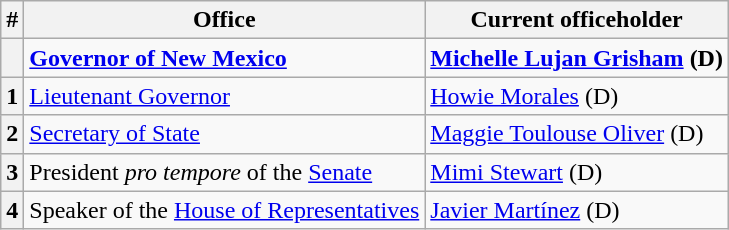<table class=wikitable>
<tr>
<th>#</th>
<th>Office</th>
<th>Current officeholder</th>
</tr>
<tr>
<th></th>
<td><strong><a href='#'>Governor of New Mexico</a></strong></td>
<td><strong><a href='#'>Michelle Lujan Grisham</a> (D)</strong></td>
</tr>
<tr>
<th>1</th>
<td><a href='#'>Lieutenant Governor</a></td>
<td><a href='#'>Howie Morales</a> (D)</td>
</tr>
<tr>
<th>2</th>
<td><a href='#'>Secretary of State</a></td>
<td><a href='#'>Maggie Toulouse Oliver</a> (D)</td>
</tr>
<tr>
<th>3</th>
<td>President <em>pro tempore</em> of the <a href='#'>Senate</a></td>
<td><a href='#'>Mimi Stewart</a> (D)</td>
</tr>
<tr>
<th>4</th>
<td>Speaker of the <a href='#'>House of Representatives</a></td>
<td><a href='#'>Javier Martínez</a> (D)</td>
</tr>
</table>
